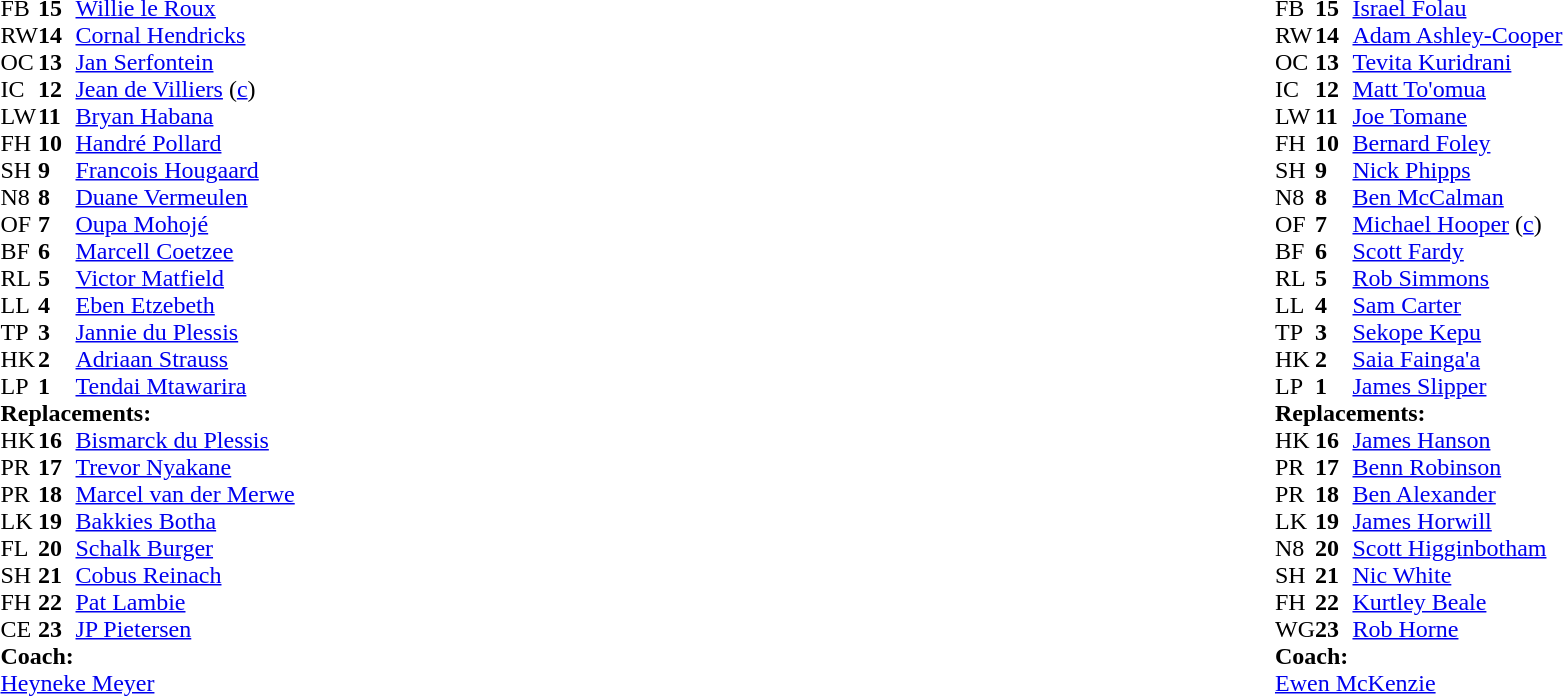<table width="100%">
<tr>
<td valign="top" width="50%"><br><table style="font-size: 100%" cellspacing="0" cellpadding="0">
<tr>
<th width="25"></th>
<th width="25"></th>
</tr>
<tr>
<td>FB</td>
<td><strong>15</strong></td>
<td><a href='#'>Willie le Roux</a></td>
</tr>
<tr>
<td>RW</td>
<td><strong>14</strong></td>
<td><a href='#'>Cornal Hendricks</a></td>
</tr>
<tr>
<td>OC</td>
<td><strong>13</strong></td>
<td><a href='#'>Jan Serfontein</a></td>
</tr>
<tr>
<td>IC</td>
<td><strong>12</strong></td>
<td><a href='#'>Jean de Villiers</a> (<a href='#'>c</a>)</td>
</tr>
<tr>
<td>LW</td>
<td><strong>11</strong></td>
<td><a href='#'>Bryan Habana</a></td>
<td></td>
<td colspan=2></td>
<td></td>
</tr>
<tr>
<td>FH</td>
<td><strong>10</strong></td>
<td><a href='#'>Handré Pollard</a></td>
<td></td>
<td></td>
</tr>
<tr>
<td>SH</td>
<td><strong>9</strong></td>
<td><a href='#'>Francois Hougaard</a></td>
<td></td>
<td></td>
</tr>
<tr>
<td>N8</td>
<td><strong>8</strong></td>
<td><a href='#'>Duane Vermeulen</a></td>
<td></td>
<td></td>
</tr>
<tr>
<td>OF</td>
<td><strong>7</strong></td>
<td><a href='#'>Oupa Mohojé</a></td>
<td></td>
<td></td>
</tr>
<tr>
<td>BF</td>
<td><strong>6</strong></td>
<td><a href='#'>Marcell Coetzee</a></td>
</tr>
<tr>
<td>RL</td>
<td><strong>5</strong></td>
<td><a href='#'>Victor Matfield</a></td>
</tr>
<tr>
<td>LL</td>
<td><strong>4</strong></td>
<td><a href='#'>Eben Etzebeth</a></td>
</tr>
<tr>
<td>TP</td>
<td><strong>3</strong></td>
<td><a href='#'>Jannie du Plessis</a></td>
<td></td>
<td></td>
</tr>
<tr>
<td>HK</td>
<td><strong>2</strong></td>
<td><a href='#'>Adriaan Strauss</a></td>
<td></td>
<td></td>
</tr>
<tr>
<td>LP</td>
<td><strong>1</strong></td>
<td><a href='#'>Tendai Mtawarira</a></td>
<td></td>
<td></td>
</tr>
<tr>
<td colspan="3"><strong>Replacements:</strong></td>
</tr>
<tr>
<td>HK</td>
<td><strong>16</strong></td>
<td><a href='#'>Bismarck du Plessis</a></td>
<td></td>
<td></td>
</tr>
<tr>
<td>PR</td>
<td><strong>17</strong></td>
<td><a href='#'>Trevor Nyakane</a></td>
<td></td>
<td></td>
</tr>
<tr>
<td>PR</td>
<td><strong>18</strong></td>
<td><a href='#'>Marcel van der Merwe</a></td>
<td></td>
<td></td>
</tr>
<tr>
<td>LK</td>
<td><strong>19</strong></td>
<td><a href='#'>Bakkies Botha</a></td>
<td></td>
<td></td>
</tr>
<tr>
<td>FL</td>
<td><strong>20</strong></td>
<td><a href='#'>Schalk Burger</a></td>
<td></td>
<td></td>
</tr>
<tr>
<td>SH</td>
<td><strong>21</strong></td>
<td><a href='#'>Cobus Reinach</a></td>
<td></td>
<td></td>
</tr>
<tr>
<td>FH</td>
<td><strong>22</strong></td>
<td><a href='#'>Pat Lambie</a></td>
<td></td>
<td></td>
</tr>
<tr>
<td>CE</td>
<td><strong>23</strong></td>
<td><a href='#'>JP Pietersen</a></td>
<td></td>
<td></td>
<td></td>
<td></td>
</tr>
<tr>
<td colspan="3"><strong>Coach:</strong></td>
</tr>
<tr>
<td colspan="4"> <a href='#'>Heyneke Meyer</a></td>
</tr>
</table>
</td>
<td valign="top"></td>
<td valign="top" width="50%"><br><table style="font-size: 100%" cellspacing="0" cellpadding="0" align="center">
<tr>
<th width="25"></th>
<th width="25"></th>
</tr>
<tr>
<td>FB</td>
<td><strong>15</strong></td>
<td><a href='#'>Israel Folau</a></td>
</tr>
<tr>
<td>RW</td>
<td><strong>14</strong></td>
<td><a href='#'>Adam Ashley-Cooper</a></td>
</tr>
<tr>
<td>OC</td>
<td><strong>13</strong></td>
<td><a href='#'>Tevita Kuridrani</a></td>
</tr>
<tr>
<td>IC</td>
<td><strong>12</strong></td>
<td><a href='#'>Matt To'omua</a></td>
<td></td>
<td></td>
</tr>
<tr>
<td>LW</td>
<td><strong>11</strong></td>
<td><a href='#'>Joe Tomane</a></td>
<td></td>
<td></td>
</tr>
<tr>
<td>FH</td>
<td><strong>10</strong></td>
<td><a href='#'>Bernard Foley</a></td>
</tr>
<tr>
<td>SH</td>
<td><strong>9</strong></td>
<td><a href='#'>Nick Phipps</a></td>
</tr>
<tr>
<td>N8</td>
<td><strong>8</strong></td>
<td><a href='#'>Ben McCalman</a></td>
<td></td>
<td></td>
</tr>
<tr>
<td>OF</td>
<td><strong>7</strong></td>
<td><a href='#'>Michael Hooper</a> (<a href='#'>c</a>)</td>
</tr>
<tr>
<td>BF</td>
<td><strong>6</strong></td>
<td><a href='#'>Scott Fardy</a></td>
</tr>
<tr>
<td>RL</td>
<td><strong>5</strong></td>
<td><a href='#'>Rob Simmons</a></td>
<td></td>
<td></td>
</tr>
<tr>
<td>LL</td>
<td><strong>4</strong></td>
<td><a href='#'>Sam Carter</a></td>
</tr>
<tr>
<td>TP</td>
<td><strong>3</strong></td>
<td><a href='#'>Sekope Kepu</a></td>
<td></td>
<td></td>
</tr>
<tr>
<td>HK</td>
<td><strong>2</strong></td>
<td><a href='#'>Saia Fainga'a</a></td>
<td></td>
<td></td>
</tr>
<tr>
<td>LP</td>
<td><strong>1</strong></td>
<td><a href='#'>James Slipper</a></td>
<td></td>
<td></td>
</tr>
<tr>
<td colspan="3"><strong>Replacements:</strong></td>
</tr>
<tr>
<td>HK</td>
<td><strong>16</strong></td>
<td><a href='#'>James Hanson</a></td>
<td></td>
<td></td>
</tr>
<tr>
<td>PR</td>
<td><strong>17</strong></td>
<td><a href='#'>Benn Robinson</a></td>
<td></td>
<td></td>
</tr>
<tr>
<td>PR</td>
<td><strong>18</strong></td>
<td><a href='#'>Ben Alexander</a></td>
<td></td>
<td></td>
</tr>
<tr>
<td>LK</td>
<td><strong>19</strong></td>
<td><a href='#'>James Horwill</a></td>
<td></td>
<td></td>
</tr>
<tr>
<td>N8</td>
<td><strong>20</strong></td>
<td><a href='#'>Scott Higginbotham</a></td>
<td></td>
<td></td>
</tr>
<tr>
<td>SH</td>
<td><strong>21</strong></td>
<td><a href='#'>Nic White</a></td>
</tr>
<tr>
<td>FH</td>
<td><strong>22</strong></td>
<td><a href='#'>Kurtley Beale</a></td>
<td></td>
<td></td>
</tr>
<tr>
<td>WG</td>
<td><strong>23</strong></td>
<td><a href='#'>Rob Horne</a></td>
<td></td>
<td></td>
</tr>
<tr>
<td colspan="3"><strong>Coach:</strong></td>
</tr>
<tr>
<td colspan="4"> <a href='#'>Ewen McKenzie</a></td>
</tr>
</table>
</td>
</tr>
</table>
